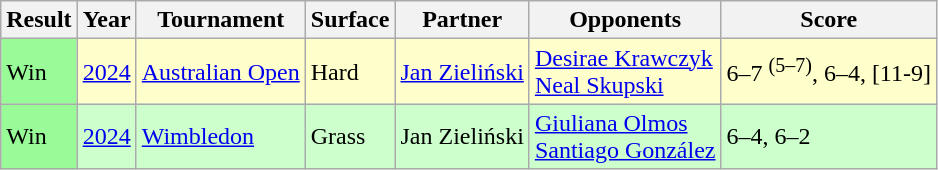<table class="sortable wikitable">
<tr>
<th>Result</th>
<th>Year</th>
<th>Tournament</th>
<th>Surface</th>
<th>Partner</th>
<th>Opponents</th>
<th class=unsortable>Score</th>
</tr>
<tr style=background:#ffffcc>
<td bgcolor=98fb98>Win</td>
<td><a href='#'>2024</a></td>
<td><a href='#'>Australian Open</a></td>
<td>Hard</td>
<td> <a href='#'>Jan Zieliński</a></td>
<td> <a href='#'>Desirae Krawczyk</a> <br>  <a href='#'>Neal Skupski</a></td>
<td>6–7 <sup>(5–7)</sup>, 6–4, [11-9]</td>
</tr>
<tr style="background:#CCFFCC;">
<td bgcolor=98fb98>Win</td>
<td><a href='#'>2024</a></td>
<td><a href='#'>Wimbledon</a></td>
<td>Grass</td>
<td> Jan Zieliński</td>
<td> <a href='#'>Giuliana Olmos</a> <br>  <a href='#'>Santiago González</a></td>
<td>6–4, 6–2</td>
</tr>
</table>
